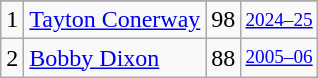<table class="wikitable">
<tr>
</tr>
<tr>
<td>1</td>
<td><a href='#'>Tayton Conerway</a></td>
<td>98</td>
<td style="font-size:80%;"><a href='#'>2024–25</a></td>
</tr>
<tr>
<td>2</td>
<td><a href='#'>Bobby Dixon</a></td>
<td>88</td>
<td style="font-size:80%;"><a href='#'>2005–06</a></td>
</tr>
</table>
